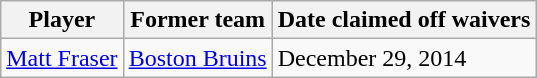<table class="wikitable">
<tr>
<th>Player</th>
<th>Former team</th>
<th>Date claimed off waivers</th>
</tr>
<tr>
<td><a href='#'>Matt Fraser</a></td>
<td><a href='#'>Boston Bruins</a></td>
<td>December 29, 2014</td>
</tr>
</table>
